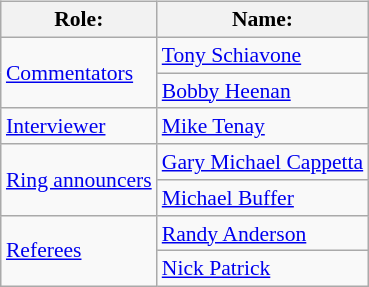<table class=wikitable style="font-size:90%; margin: 0.5em 0 0.5em 1em; float: right; clear: right;">
<tr>
<th>Role:</th>
<th>Name:</th>
</tr>
<tr>
<td rowspan=2><a href='#'>Commentators</a></td>
<td><a href='#'>Tony Schiavone</a></td>
</tr>
<tr>
<td><a href='#'>Bobby Heenan</a></td>
</tr>
<tr>
<td><a href='#'>Interviewer</a></td>
<td><a href='#'>Mike Tenay</a></td>
</tr>
<tr>
<td rowspan=2><a href='#'>Ring announcers</a></td>
<td><a href='#'>Gary Michael Cappetta</a></td>
</tr>
<tr>
<td><a href='#'>Michael Buffer</a></td>
</tr>
<tr>
<td rowspan=2><a href='#'>Referees</a></td>
<td><a href='#'>Randy Anderson</a></td>
</tr>
<tr>
<td><a href='#'>Nick Patrick</a></td>
</tr>
</table>
